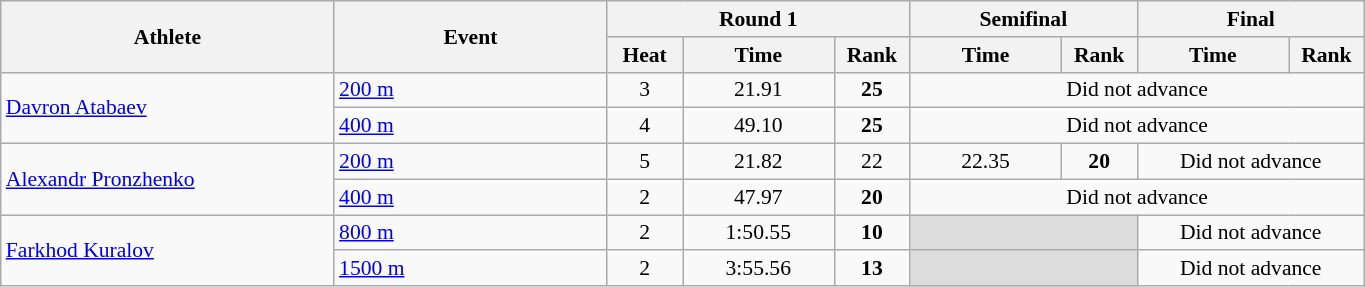<table class="wikitable" width="72%" style="text-align:center; font-size:90%">
<tr>
<th rowspan="2" width="22%">Athlete</th>
<th rowspan="2" width="18%">Event</th>
<th colspan="3" width="20%">Round 1</th>
<th colspan="2" width="15%">Semifinal</th>
<th colspan="2" width="15%">Final</th>
</tr>
<tr>
<th width="5%">Heat</th>
<th width="10%">Time</th>
<th>Rank</th>
<th width="10%">Time</th>
<th>Rank</th>
<th width="10%">Time</th>
<th>Rank</th>
</tr>
<tr>
<td rowspan=2; align="left"><a href='#'>Davron Atabaev</a></td>
<td align="left"><a href='#'>200 m</a></td>
<td>3</td>
<td>21.91</td>
<td><strong>25</strong></td>
<td colspan=4>Did not advance</td>
</tr>
<tr>
<td align="left"><a href='#'>400 m</a></td>
<td>4</td>
<td>49.10</td>
<td><strong>25</strong></td>
<td colspan=4>Did not advance</td>
</tr>
<tr>
<td rowspan=2; align="left"><a href='#'>Alexandr Pronzhenko</a></td>
<td align="left"><a href='#'>200 m</a></td>
<td>5</td>
<td>21.82</td>
<td>22 <strong></strong></td>
<td>22.35</td>
<td><strong>20</strong></td>
<td colspan=2>Did not advance</td>
</tr>
<tr>
<td align="left"><a href='#'>400 m</a></td>
<td>2</td>
<td>47.97</td>
<td><strong>20</strong></td>
<td colspan=4>Did not advance</td>
</tr>
<tr>
<td rowspan=2; align="left"><a href='#'>Farkhod Kuralov</a></td>
<td align="left"><a href='#'>800 m</a></td>
<td>2</td>
<td>1:50.55</td>
<td><strong>10</strong></td>
<td colspan=2 bgcolor=#DCDCDC></td>
<td colspan=2>Did not advance</td>
</tr>
<tr>
<td align="left"><a href='#'>1500 m</a></td>
<td>2</td>
<td>3:55.56</td>
<td><strong>13</strong></td>
<td colspan=2 bgcolor=#DCDCDC></td>
<td colspan=2>Did not advance</td>
</tr>
</table>
